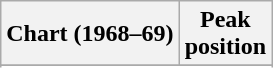<table class="wikitable sortable plainrowheaders">
<tr>
<th>Chart (1968–69)</th>
<th>Peak<br>position</th>
</tr>
<tr>
</tr>
<tr>
</tr>
<tr>
</tr>
<tr>
</tr>
<tr>
</tr>
<tr>
</tr>
<tr>
</tr>
<tr>
</tr>
</table>
